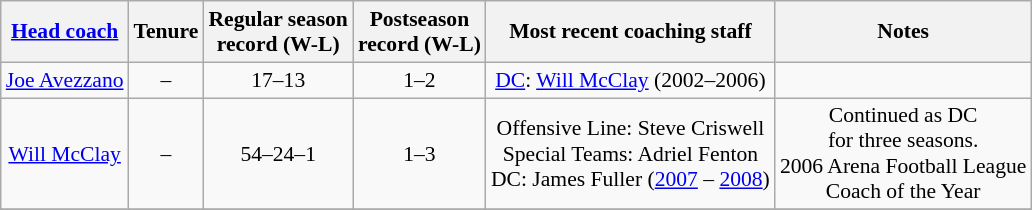<table class="wikitable" style="text-align:center; font-size:90%;">
<tr>
<th><a href='#'>Head coach</a></th>
<th>Tenure</th>
<th>Regular season<br>record (W-L)</th>
<th>Postseason<br>record (W-L)</th>
<th>Most recent coaching staff</th>
<th>Notes</th>
</tr>
<tr>
<td><a href='#'>Joe Avezzano</a></td>
<td> – </td>
<td>17–13</td>
<td>1–2</td>
<td><a href='#'>DC</a>: <a href='#'>Will McClay</a> (2002–2006)</td>
<td></td>
</tr>
<tr>
<td><a href='#'>Will McClay</a></td>
<td> – </td>
<td>54–24–1</td>
<td>1–3</td>
<td>Offensive Line: Steve Criswell<br>Special Teams: Adriel Fenton<br>DC: James Fuller (<a href='#'>2007</a> – <a href='#'>2008</a>)</td>
<td>Continued as DC<br>for three seasons.<br>2006 Arena Football League<br>Coach of the Year</td>
</tr>
<tr>
</tr>
</table>
